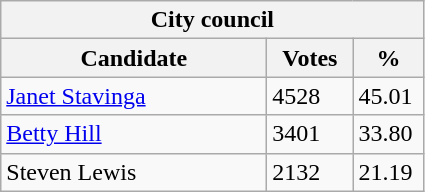<table class="wikitable">
<tr>
<th colspan="3">City council</th>
</tr>
<tr>
<th style="width: 170px">Candidate</th>
<th style="width: 50px">Votes</th>
<th style="width: 40px">%</th>
</tr>
<tr>
<td><a href='#'>Janet Stavinga</a></td>
<td>4528</td>
<td>45.01</td>
</tr>
<tr>
<td><a href='#'>Betty Hill</a></td>
<td>3401</td>
<td>33.80</td>
</tr>
<tr>
<td>Steven Lewis</td>
<td>2132</td>
<td>21.19</td>
</tr>
</table>
